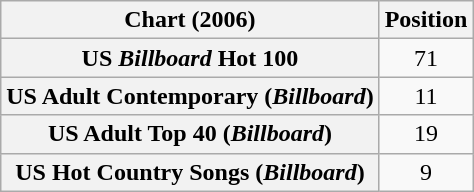<table class="wikitable sortable plainrowheaders" style="text-align:center">
<tr>
<th scope="col">Chart (2006)</th>
<th scope="col">Position</th>
</tr>
<tr>
<th scope="row">US <em>Billboard</em> Hot 100</th>
<td>71</td>
</tr>
<tr>
<th scope="row">US Adult Contemporary (<em>Billboard</em>)</th>
<td>11</td>
</tr>
<tr>
<th scope="row">US Adult Top 40 (<em>Billboard</em>)</th>
<td>19</td>
</tr>
<tr>
<th scope="row">US Hot Country Songs (<em>Billboard</em>)</th>
<td>9</td>
</tr>
</table>
